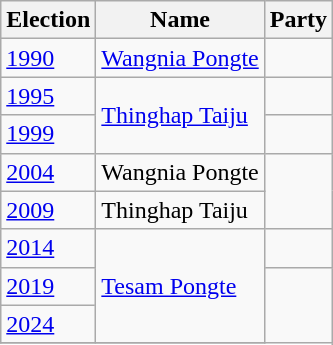<table class="wikitable sortable">
<tr>
<th>Election</th>
<th>Name</th>
<th colspan="2">Party</th>
</tr>
<tr>
<td><a href='#'>1990</a></td>
<td><a href='#'>Wangnia Pongte</a></td>
<td></td>
</tr>
<tr>
<td><a href='#'>1995</a></td>
<td rowspan=2><a href='#'>Thinghap Taiju</a></td>
<td></td>
</tr>
<tr>
<td><a href='#'>1999</a></td>
<td></td>
</tr>
<tr>
<td><a href='#'>2004</a></td>
<td>Wangnia Pongte</td>
</tr>
<tr>
<td><a href='#'>2009</a></td>
<td>Thinghap Taiju</td>
</tr>
<tr>
<td><a href='#'>2014</a></td>
<td rowspan=3><a href='#'>Tesam Pongte</a></td>
<td></td>
</tr>
<tr>
<td><a href='#'>2019</a></td>
</tr>
<tr>
<td><a href='#'>2024</a></td>
</tr>
<tr>
</tr>
</table>
